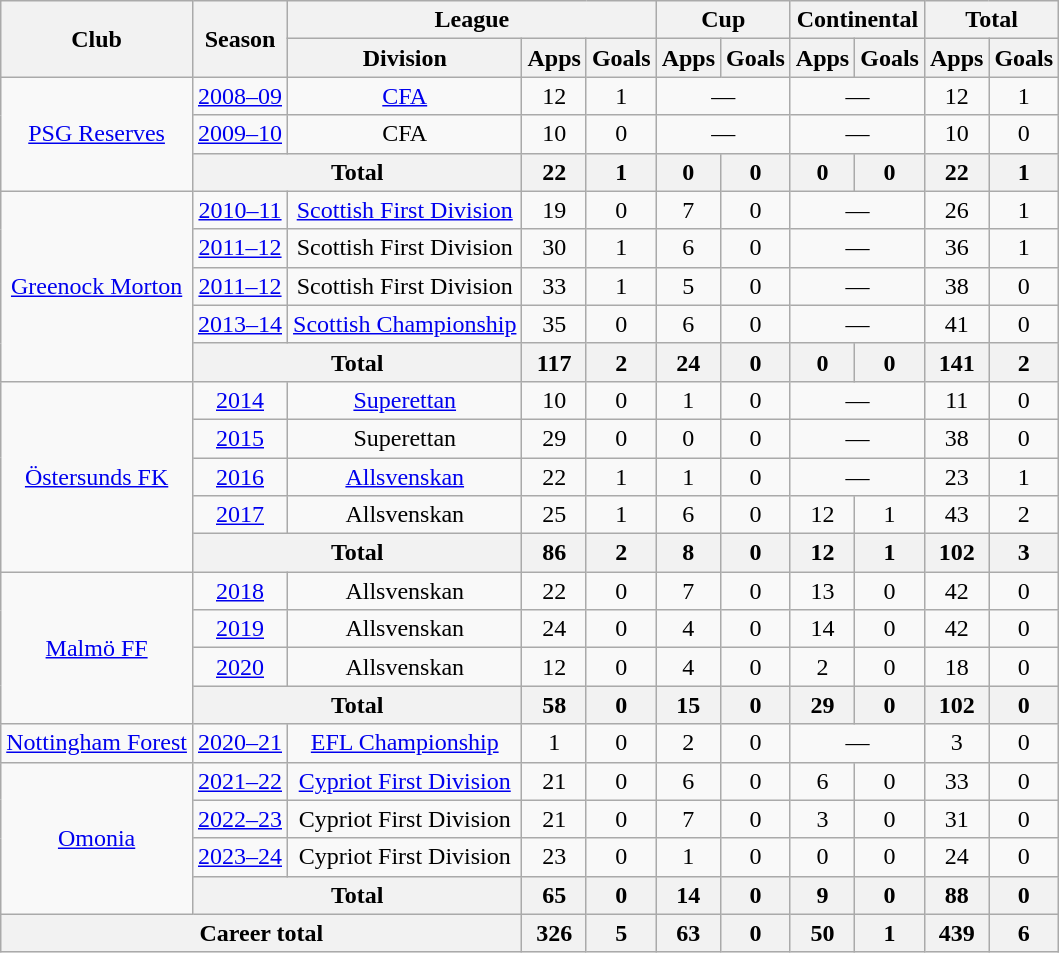<table class="wikitable" style="text-align:center">
<tr>
<th rowspan="2">Club</th>
<th rowspan="2">Season</th>
<th colspan="3">League</th>
<th colspan="2">Cup</th>
<th colspan="2">Continental</th>
<th colspan="2">Total</th>
</tr>
<tr>
<th>Division</th>
<th>Apps</th>
<th>Goals</th>
<th>Apps</th>
<th>Goals</th>
<th>Apps</th>
<th>Goals</th>
<th>Apps</th>
<th>Goals</th>
</tr>
<tr>
<td rowspan="3"><a href='#'>PSG Reserves</a></td>
<td><a href='#'>2008–09</a></td>
<td><a href='#'>CFA</a></td>
<td>12</td>
<td>1</td>
<td colspan="2">—</td>
<td colspan="2">—</td>
<td>12</td>
<td>1</td>
</tr>
<tr>
<td><a href='#'>2009–10</a></td>
<td>CFA</td>
<td>10</td>
<td>0</td>
<td colspan="2">—</td>
<td colspan="2">—</td>
<td>10</td>
<td>0</td>
</tr>
<tr>
<th colspan="2">Total</th>
<th>22</th>
<th>1</th>
<th>0</th>
<th>0</th>
<th>0</th>
<th>0</th>
<th>22</th>
<th>1</th>
</tr>
<tr>
<td rowspan="5"><a href='#'>Greenock Morton</a></td>
<td><a href='#'>2010–11</a></td>
<td><a href='#'>Scottish First Division</a></td>
<td>19</td>
<td>0</td>
<td>7</td>
<td>0</td>
<td colspan="2">—</td>
<td>26</td>
<td>1</td>
</tr>
<tr>
<td><a href='#'>2011–12</a></td>
<td>Scottish First Division</td>
<td>30</td>
<td>1</td>
<td>6</td>
<td>0</td>
<td colspan="2">—</td>
<td>36</td>
<td>1</td>
</tr>
<tr>
<td><a href='#'>2011–12</a></td>
<td>Scottish First Division</td>
<td>33</td>
<td>1</td>
<td>5</td>
<td>0</td>
<td colspan="2">—</td>
<td>38</td>
<td>0</td>
</tr>
<tr>
<td><a href='#'>2013–14</a></td>
<td><a href='#'>Scottish Championship</a></td>
<td>35</td>
<td>0</td>
<td>6</td>
<td>0</td>
<td colspan="2">—</td>
<td>41</td>
<td>0</td>
</tr>
<tr>
<th colspan="2">Total</th>
<th>117</th>
<th>2</th>
<th>24</th>
<th>0</th>
<th>0</th>
<th>0</th>
<th>141</th>
<th>2</th>
</tr>
<tr>
<td rowspan="5"><a href='#'>Östersunds FK</a></td>
<td><a href='#'>2014</a></td>
<td><a href='#'>Superettan</a></td>
<td>10</td>
<td>0</td>
<td>1</td>
<td>0</td>
<td colspan="2">—</td>
<td>11</td>
<td>0</td>
</tr>
<tr>
<td><a href='#'>2015</a></td>
<td>Superettan</td>
<td>29</td>
<td>0</td>
<td>0</td>
<td>0</td>
<td colspan="2">—</td>
<td>38</td>
<td>0</td>
</tr>
<tr>
<td><a href='#'>2016</a></td>
<td><a href='#'>Allsvenskan</a></td>
<td>22</td>
<td>1</td>
<td>1</td>
<td>0</td>
<td colspan="2">—</td>
<td>23</td>
<td>1</td>
</tr>
<tr>
<td><a href='#'>2017</a></td>
<td>Allsvenskan</td>
<td>25</td>
<td>1</td>
<td>6</td>
<td>0</td>
<td>12</td>
<td>1</td>
<td>43</td>
<td>2</td>
</tr>
<tr>
<th colspan="2">Total</th>
<th>86</th>
<th>2</th>
<th>8</th>
<th>0</th>
<th>12</th>
<th>1</th>
<th>102</th>
<th>3</th>
</tr>
<tr>
<td rowspan="4"><a href='#'>Malmö FF</a></td>
<td><a href='#'>2018</a></td>
<td>Allsvenskan</td>
<td>22</td>
<td>0</td>
<td>7</td>
<td>0</td>
<td>13</td>
<td>0</td>
<td>42</td>
<td>0</td>
</tr>
<tr>
<td><a href='#'>2019</a></td>
<td>Allsvenskan</td>
<td>24</td>
<td>0</td>
<td>4</td>
<td>0</td>
<td>14</td>
<td>0</td>
<td>42</td>
<td>0</td>
</tr>
<tr>
<td><a href='#'>2020</a></td>
<td>Allsvenskan</td>
<td>12</td>
<td>0</td>
<td>4</td>
<td>0</td>
<td>2</td>
<td>0</td>
<td>18</td>
<td>0</td>
</tr>
<tr>
<th colspan="2">Total</th>
<th>58</th>
<th>0</th>
<th>15</th>
<th>0</th>
<th>29</th>
<th>0</th>
<th>102</th>
<th>0</th>
</tr>
<tr>
<td><a href='#'>Nottingham Forest</a></td>
<td><a href='#'>2020–21</a></td>
<td><a href='#'>EFL Championship</a></td>
<td>1</td>
<td>0</td>
<td>2</td>
<td>0</td>
<td colspan="2">—</td>
<td>3</td>
<td>0</td>
</tr>
<tr>
<td rowspan="4"><a href='#'>Omonia</a></td>
<td><a href='#'>2021–22</a></td>
<td><a href='#'>Cypriot First Division</a></td>
<td>21</td>
<td>0</td>
<td>6</td>
<td>0</td>
<td>6</td>
<td>0</td>
<td>33</td>
<td>0</td>
</tr>
<tr>
<td><a href='#'>2022–23</a></td>
<td>Cypriot First Division</td>
<td>21</td>
<td>0</td>
<td>7</td>
<td>0</td>
<td>3</td>
<td>0</td>
<td>31</td>
<td>0</td>
</tr>
<tr>
<td><a href='#'>2023–24</a></td>
<td>Cypriot First Division</td>
<td>23</td>
<td>0</td>
<td>1</td>
<td>0</td>
<td>0</td>
<td>0</td>
<td>24</td>
<td>0</td>
</tr>
<tr>
<th colspan="2">Total</th>
<th>65</th>
<th>0</th>
<th>14</th>
<th>0</th>
<th>9</th>
<th>0</th>
<th>88</th>
<th>0</th>
</tr>
<tr>
<th colspan="3">Career total</th>
<th>326</th>
<th>5</th>
<th>63</th>
<th>0</th>
<th>50</th>
<th>1</th>
<th>439</th>
<th>6</th>
</tr>
</table>
